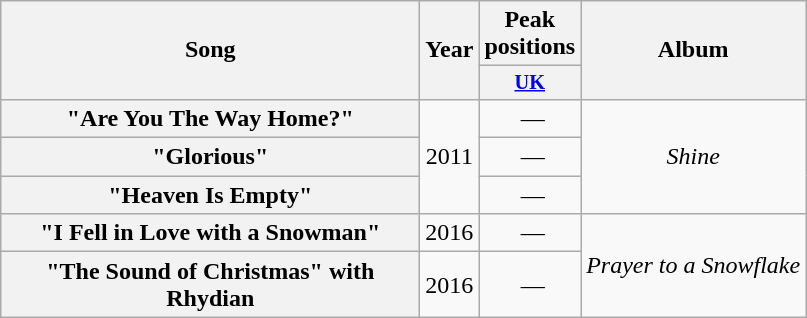<table class="wikitable plainrowheaders" style="text-align:center;" border="1">
<tr>
<th scope="col" rowspan="2" style="width:17em;">Song</th>
<th scope="col" rowspan="2">Year</th>
<th scope="col" colspan="1">Peak positions</th>
<th scope="col" rowspan="2">Album</th>
</tr>
<tr>
<th scope="col" style="width:3em;font-size:85%;"><a href='#'>UK</a></th>
</tr>
<tr>
<th scope="row">"Are You The Way Home?"</th>
<td rowspan="3">2011</td>
<td> —</td>
<td rowspan="3"><em>Shine</em></td>
</tr>
<tr>
<th scope="row">"Glorious"</th>
<td> —</td>
</tr>
<tr>
<th scope="row">"Heaven Is Empty"</th>
<td> —</td>
</tr>
<tr>
<th><strong>"I Fell in Love with a Snowman"</strong></th>
<td>2016</td>
<td> —</td>
<td rowspan="2"><em>Prayer to a Snowflake</em></td>
</tr>
<tr>
<th>"The Sound of Christmas" with Rhydian</th>
<td>2016</td>
<td> —</td>
</tr>
</table>
